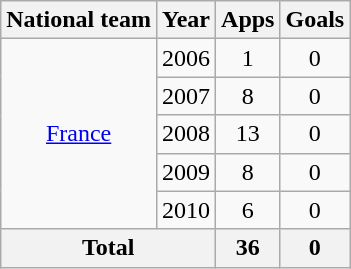<table class="wikitable" style="text-align:center">
<tr>
<th>National team</th>
<th>Year</th>
<th>Apps</th>
<th>Goals</th>
</tr>
<tr>
<td rowspan="5"><a href='#'>France</a></td>
<td>2006</td>
<td>1</td>
<td>0</td>
</tr>
<tr>
<td>2007</td>
<td>8</td>
<td>0</td>
</tr>
<tr>
<td>2008</td>
<td>13</td>
<td>0</td>
</tr>
<tr>
<td>2009</td>
<td>8</td>
<td>0</td>
</tr>
<tr>
<td>2010</td>
<td>6</td>
<td>0</td>
</tr>
<tr>
<th colspan=2>Total</th>
<th>36</th>
<th>0</th>
</tr>
</table>
